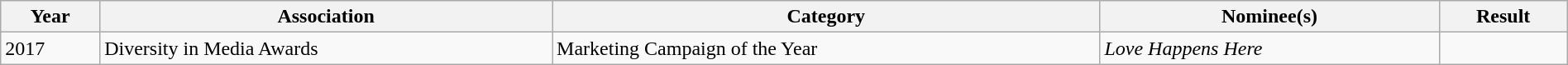<table class="wikitable" width="100%">
<tr>
<th>Year</th>
<th>Association</th>
<th>Category</th>
<th>Nominee(s)</th>
<th>Result</th>
</tr>
<tr>
<td rowspan="1">2017</td>
<td rowspan="1">Diversity in Media Awards</td>
<td>Marketing Campaign of the Year</td>
<td><em>Love Happens Here</em></td>
<td></td>
</tr>
</table>
